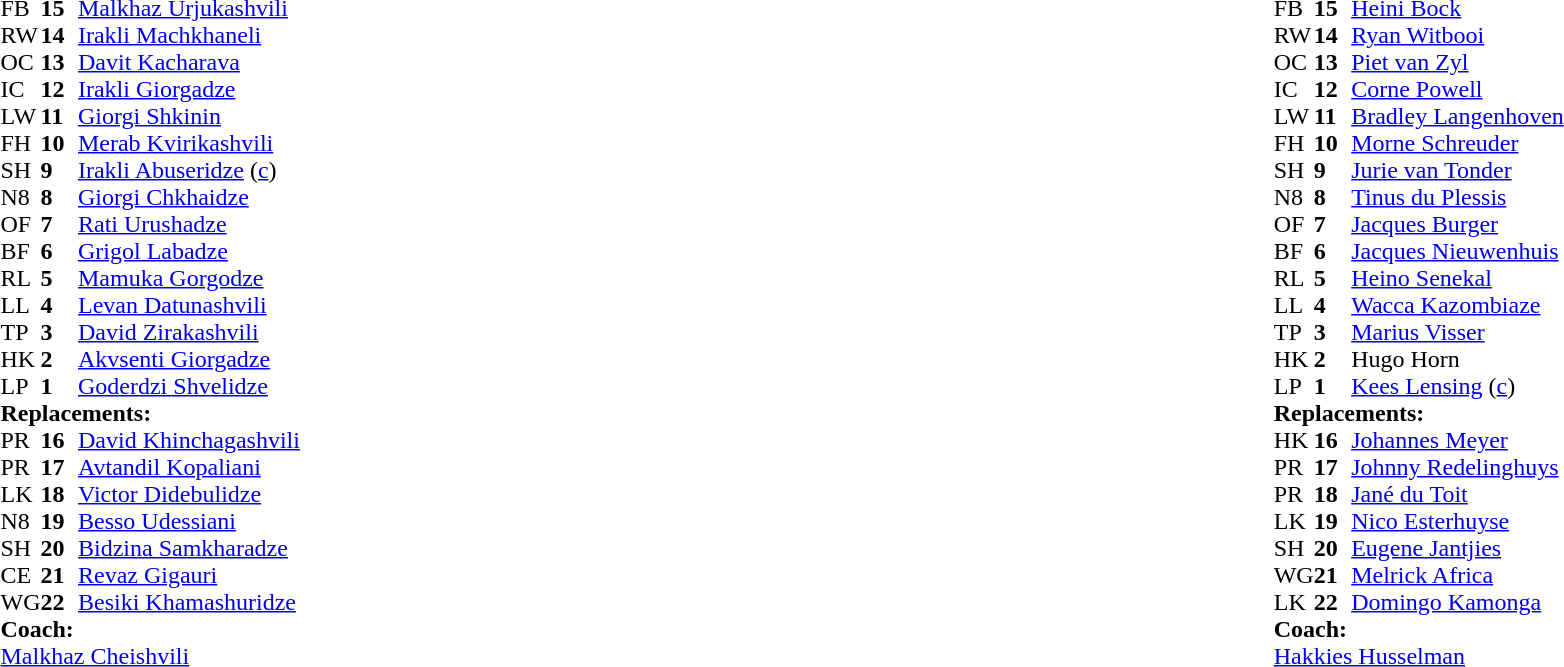<table width="100%">
<tr>
<td style="vertical-align:top" width="50%"><br><table cellspacing="0" cellpadding="0">
<tr>
<th width="25"></th>
<th width="25"></th>
</tr>
<tr>
<td>FB</td>
<td><strong>15</strong></td>
<td><a href='#'>Malkhaz Urjukashvili</a></td>
<td></td>
<td></td>
</tr>
<tr>
<td>RW</td>
<td><strong>14</strong></td>
<td><a href='#'>Irakli Machkhaneli</a></td>
</tr>
<tr>
<td>OC</td>
<td><strong>13</strong></td>
<td><a href='#'>Davit Kacharava</a></td>
</tr>
<tr>
<td>IC</td>
<td><strong>12</strong></td>
<td><a href='#'>Irakli Giorgadze</a></td>
</tr>
<tr>
<td>LW</td>
<td><strong>11</strong></td>
<td><a href='#'>Giorgi Shkinin</a></td>
<td></td>
<td></td>
</tr>
<tr>
<td>FH</td>
<td><strong>10</strong></td>
<td><a href='#'>Merab Kvirikashvili</a></td>
</tr>
<tr>
<td>SH</td>
<td><strong>9</strong></td>
<td><a href='#'>Irakli Abuseridze</a> (<a href='#'>c</a>)</td>
<td></td>
<td></td>
</tr>
<tr>
<td>N8</td>
<td><strong>8</strong></td>
<td><a href='#'>Giorgi Chkhaidze</a></td>
</tr>
<tr>
<td>OF</td>
<td><strong>7</strong></td>
<td><a href='#'>Rati Urushadze</a></td>
<td></td>
<td></td>
</tr>
<tr>
<td>BF</td>
<td><strong>6</strong></td>
<td><a href='#'>Grigol Labadze</a></td>
</tr>
<tr>
<td>RL</td>
<td><strong>5</strong></td>
<td><a href='#'>Mamuka Gorgodze</a></td>
<td></td>
<td></td>
</tr>
<tr>
<td>LL</td>
<td><strong>4</strong></td>
<td><a href='#'>Levan Datunashvili</a></td>
</tr>
<tr>
<td>TP</td>
<td><strong>3</strong></td>
<td><a href='#'>David Zirakashvili</a></td>
</tr>
<tr>
<td>HK</td>
<td><strong>2</strong></td>
<td><a href='#'>Akvsenti Giorgadze</a></td>
<td></td>
<td></td>
</tr>
<tr>
<td>LP</td>
<td><strong>1</strong></td>
<td><a href='#'>Goderdzi Shvelidze</a></td>
</tr>
<tr>
<td colspan=3><strong>Replacements:</strong></td>
</tr>
<tr>
<td>PR</td>
<td><strong>16</strong></td>
<td><a href='#'>David Khinchagashvili</a></td>
<td></td>
<td></td>
<td></td>
</tr>
<tr>
<td>PR</td>
<td><strong>17</strong></td>
<td><a href='#'>Avtandil Kopaliani</a></td>
<td></td>
<td></td>
<td></td>
</tr>
<tr>
<td>LK</td>
<td><strong>18</strong></td>
<td><a href='#'>Victor Didebulidze</a></td>
<td></td>
<td></td>
</tr>
<tr>
<td>N8</td>
<td><strong>19</strong></td>
<td><a href='#'>Besso Udessiani</a></td>
<td></td>
<td></td>
</tr>
<tr>
<td>SH</td>
<td><strong>20</strong></td>
<td><a href='#'>Bidzina Samkharadze</a></td>
<td></td>
<td></td>
</tr>
<tr>
<td>CE</td>
<td><strong>21</strong></td>
<td><a href='#'>Revaz Gigauri</a></td>
<td></td>
<td></td>
</tr>
<tr>
<td>WG</td>
<td><strong>22</strong></td>
<td><a href='#'>Besiki Khamashuridze</a></td>
<td></td>
<td></td>
</tr>
<tr>
<td colspan=3><strong>Coach:</strong></td>
</tr>
<tr>
<td colspan="4"><a href='#'>Malkhaz Cheishvili</a></td>
</tr>
</table>
</td>
<td style="vertical-align:top"></td>
<td style="vertical-align:top" width="50%"><br><table cellspacing="0" cellpadding="0" align="center">
<tr>
<th width="25"></th>
<th width="25"></th>
</tr>
<tr>
<td>FB</td>
<td><strong>15</strong></td>
<td><a href='#'>Heini Bock</a></td>
<td></td>
<td></td>
<td></td>
<td></td>
</tr>
<tr>
<td>RW</td>
<td><strong>14</strong></td>
<td><a href='#'>Ryan Witbooi</a></td>
</tr>
<tr>
<td>OC</td>
<td><strong>13</strong></td>
<td><a href='#'>Piet van Zyl</a></td>
</tr>
<tr>
<td>IC</td>
<td><strong>12</strong></td>
<td><a href='#'>Corne Powell</a></td>
</tr>
<tr>
<td>LW</td>
<td><strong>11</strong></td>
<td><a href='#'>Bradley Langenhoven</a></td>
</tr>
<tr>
<td>FH</td>
<td><strong>10</strong></td>
<td><a href='#'>Morne Schreuder</a></td>
<td></td>
<td></td>
</tr>
<tr>
<td>SH</td>
<td><strong>9</strong></td>
<td><a href='#'>Jurie van Tonder</a></td>
<td></td>
<td colspan="2"></td>
</tr>
<tr>
<td>N8</td>
<td><strong>8</strong></td>
<td><a href='#'>Tinus du Plessis</a></td>
<td></td>
<td></td>
</tr>
<tr>
<td>OF</td>
<td><strong>7</strong></td>
<td><a href='#'>Jacques Burger</a></td>
</tr>
<tr>
<td>BF</td>
<td><strong>6</strong></td>
<td><a href='#'>Jacques Nieuwenhuis</a></td>
</tr>
<tr>
<td>RL</td>
<td><strong>5</strong></td>
<td><a href='#'>Heino Senekal</a></td>
<td></td>
<td></td>
</tr>
<tr>
<td>LL</td>
<td><strong>4</strong></td>
<td><a href='#'>Wacca Kazombiaze</a></td>
</tr>
<tr>
<td>TP</td>
<td><strong>3</strong></td>
<td><a href='#'>Marius Visser</a></td>
<td></td>
<td></td>
</tr>
<tr>
<td>HK</td>
<td><strong>2</strong></td>
<td>Hugo Horn</td>
<td></td>
<td></td>
</tr>
<tr>
<td>LP</td>
<td><strong>1</strong></td>
<td><a href='#'>Kees Lensing</a> (<a href='#'>c</a>)</td>
</tr>
<tr>
<td colspan=3><strong>Replacements:</strong></td>
</tr>
<tr>
<td>HK</td>
<td><strong>16</strong></td>
<td><a href='#'>Johannes Meyer</a></td>
<td></td>
<td></td>
</tr>
<tr>
<td>PR</td>
<td><strong>17</strong></td>
<td><a href='#'>Johnny Redelinghuys</a></td>
<td></td>
<td></td>
<td></td>
</tr>
<tr>
<td>PR</td>
<td><strong>18</strong></td>
<td><a href='#'>Jané du Toit</a></td>
<td></td>
<td></td>
<td></td>
</tr>
<tr>
<td>LK</td>
<td><strong>19</strong></td>
<td><a href='#'>Nico Esterhuyse</a></td>
<td></td>
<td></td>
</tr>
<tr>
<td>SH</td>
<td><strong>20</strong></td>
<td><a href='#'>Eugene Jantjies</a></td>
<td></td>
<td></td>
<td></td>
<td></td>
</tr>
<tr>
<td>WG</td>
<td><strong>21</strong></td>
<td><a href='#'>Melrick Africa</a></td>
<td></td>
<td></td>
</tr>
<tr>
<td>LK</td>
<td><strong>22</strong></td>
<td><a href='#'>Domingo Kamonga</a></td>
<td></td>
<td></td>
</tr>
<tr>
<td colspan=3><strong>Coach:</strong></td>
</tr>
<tr>
<td colspan="4"><a href='#'>Hakkies Husselman</a></td>
</tr>
</table>
</td>
</tr>
</table>
